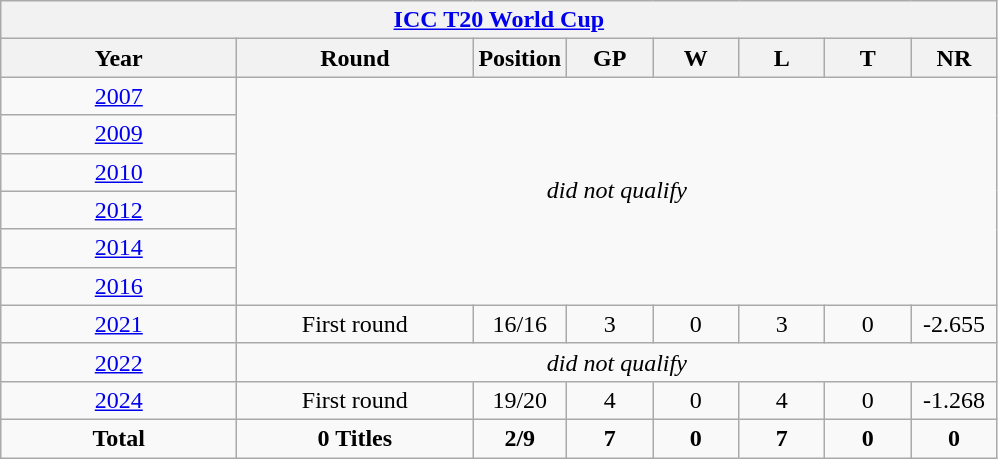<table class="wikitable" style="text-align: center;">
<tr>
<th colspan="8"><a href='#'>ICC T20 World Cup</a></th>
</tr>
<tr>
<th width=150>Year</th>
<th width=150>Round</th>
<th width=50>Position</th>
<th width=50>GP</th>
<th width=50>W</th>
<th width=50>L</th>
<th width=50>T</th>
<th width=50>NR</th>
</tr>
<tr>
<td> <a href='#'>2007</a></td>
<td colspan="7" rowspan="6"><em>did not qualify</em></td>
</tr>
<tr>
<td> <a href='#'>2009</a></td>
</tr>
<tr>
<td> <a href='#'>2010</a></td>
</tr>
<tr>
<td> <a href='#'>2012</a></td>
</tr>
<tr>
<td> <a href='#'>2014</a></td>
</tr>
<tr>
<td> <a href='#'>2016</a></td>
</tr>
<tr>
<td> <a href='#'>2021</a></td>
<td>First round</td>
<td>16/16</td>
<td>3</td>
<td>0</td>
<td>3</td>
<td>0</td>
<td>-2.655</td>
</tr>
<tr>
<td> <a href='#'>2022</a></td>
<td colspan="7"><em>did not qualify</em></td>
</tr>
<tr>
<td> <a href='#'>2024</a></td>
<td>First round</td>
<td>19/20</td>
<td>4</td>
<td>0</td>
<td>4</td>
<td>0</td>
<td>-1.268</td>
</tr>
<tr>
<td><strong>Total</strong></td>
<td><strong>0 Titles</strong></td>
<td><strong>2/9</strong></td>
<td><strong>7</strong></td>
<td><strong>0</strong></td>
<td><strong>7</strong></td>
<td><strong>0</strong></td>
<td><strong>0</strong></td>
</tr>
</table>
